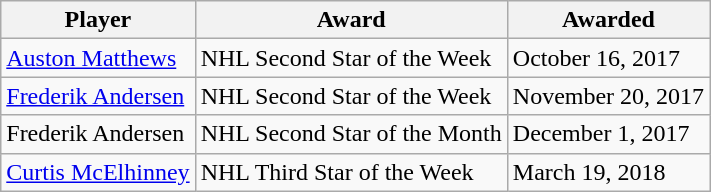<table class="wikitable sortable" style="width:auto;">
<tr>
<th>Player</th>
<th>Award</th>
<th data-sort-type="date">Awarded</th>
</tr>
<tr>
<td><a href='#'>Auston Matthews</a></td>
<td>NHL Second Star of the Week</td>
<td>October 16, 2017</td>
</tr>
<tr>
<td><a href='#'>Frederik Andersen</a></td>
<td>NHL Second Star of the Week</td>
<td>November 20, 2017</td>
</tr>
<tr>
<td>Frederik Andersen</td>
<td>NHL Second Star of the Month</td>
<td>December 1, 2017</td>
</tr>
<tr>
<td><a href='#'>Curtis McElhinney</a></td>
<td>NHL Third Star of the Week</td>
<td>March 19, 2018</td>
</tr>
</table>
